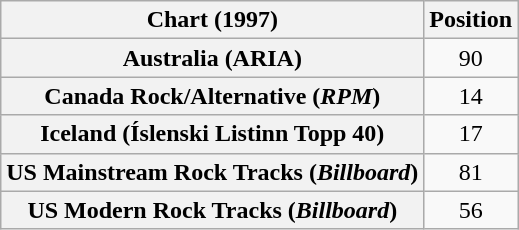<table class="wikitable sortable plainrowheaders" style="text-align:center">
<tr>
<th>Chart (1997)</th>
<th>Position</th>
</tr>
<tr>
<th scope="row">Australia (ARIA)</th>
<td>90</td>
</tr>
<tr>
<th scope="row">Canada Rock/Alternative (<em>RPM</em>)</th>
<td>14</td>
</tr>
<tr>
<th scope="row">Iceland (Íslenski Listinn Topp 40)</th>
<td>17</td>
</tr>
<tr>
<th scope="row">US Mainstream Rock Tracks (<em>Billboard</em>)</th>
<td>81</td>
</tr>
<tr>
<th scope="row">US Modern Rock Tracks (<em>Billboard</em>)</th>
<td>56</td>
</tr>
</table>
